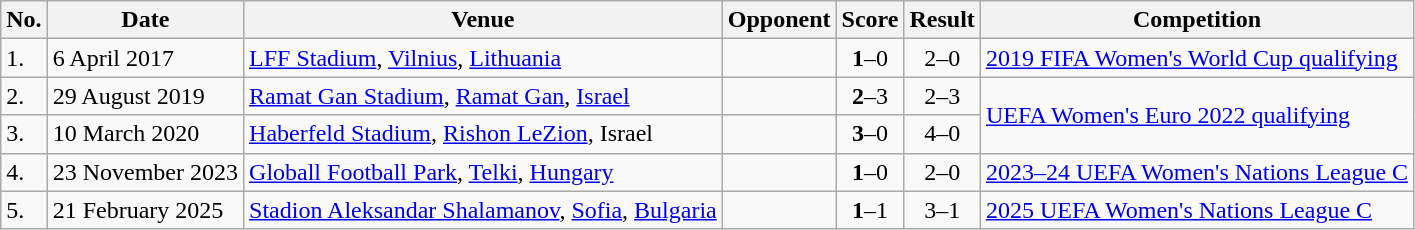<table class="wikitable">
<tr>
<th>No.</th>
<th>Date</th>
<th>Venue</th>
<th>Opponent</th>
<th>Score</th>
<th>Result</th>
<th>Competition</th>
</tr>
<tr>
<td>1.</td>
<td>6 April 2017</td>
<td><a href='#'>LFF Stadium</a>, <a href='#'>Vilnius</a>, <a href='#'>Lithuania</a></td>
<td></td>
<td align=center><strong>1</strong>–0</td>
<td align=center>2–0</td>
<td><a href='#'>2019 FIFA Women's World Cup qualifying</a></td>
</tr>
<tr>
<td>2.</td>
<td>29 August 2019</td>
<td><a href='#'>Ramat Gan Stadium</a>, <a href='#'>Ramat Gan</a>, <a href='#'>Israel</a></td>
<td></td>
<td align=center><strong>2</strong>–3</td>
<td align=center>2–3</td>
<td rowspan="2"><a href='#'>UEFA Women's Euro 2022 qualifying</a></td>
</tr>
<tr>
<td>3.</td>
<td>10 March 2020</td>
<td><a href='#'>Haberfeld Stadium</a>, <a href='#'>Rishon LeZion</a>, Israel</td>
<td></td>
<td align=center><strong>3</strong>–0</td>
<td align=center>4–0</td>
</tr>
<tr>
<td>4.</td>
<td>23 November 2023</td>
<td><a href='#'>Globall Football Park</a>, <a href='#'>Telki</a>, <a href='#'>Hungary</a></td>
<td></td>
<td align=center><strong>1</strong>–0</td>
<td align=center>2–0</td>
<td><a href='#'>2023–24 UEFA Women's Nations League C</a></td>
</tr>
<tr>
<td>5.</td>
<td>21 February 2025</td>
<td><a href='#'>Stadion Aleksandar Shalamanov</a>, <a href='#'>Sofia</a>, <a href='#'>Bulgaria</a></td>
<td></td>
<td align=center><strong>1</strong>–1</td>
<td align=center>3–1</td>
<td><a href='#'>2025 UEFA Women's Nations League C</a></td>
</tr>
</table>
